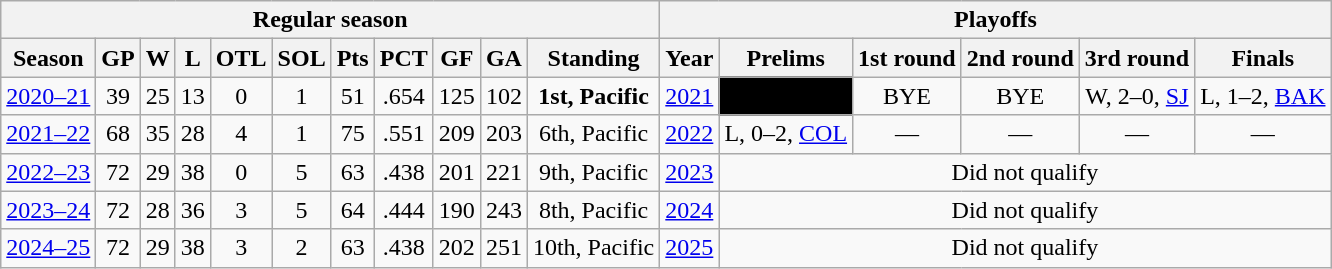<table class="wikitable" style="text-align:center; font-size:100%">
<tr>
<th colspan=11>Regular season</th>
<th colspan=6>Playoffs</th>
</tr>
<tr>
<th>Season</th>
<th>GP</th>
<th>W</th>
<th>L</th>
<th>OTL</th>
<th>SOL</th>
<th>Pts</th>
<th>PCT</th>
<th>GF</th>
<th>GA</th>
<th>Standing</th>
<th>Year</th>
<th>Prelims</th>
<th>1st round</th>
<th>2nd round</th>
<th>3rd round</th>
<th>Finals</th>
</tr>
<tr>
<td><a href='#'>2020–21</a></td>
<td>39</td>
<td>25</td>
<td>13</td>
<td>0</td>
<td>1</td>
<td>51</td>
<td>.654</td>
<td>125</td>
<td>102</td>
<td><strong>1st, Pacific</strong></td>
<td><a href='#'>2021</a></td>
<td bgcolor=#000000>—</td>
<td>BYE</td>
<td>BYE</td>
<td>W, 2–0, <a href='#'>SJ</a></td>
<td>L, 1–2, <a href='#'>BAK</a></td>
</tr>
<tr>
<td><a href='#'>2021–22</a></td>
<td>68</td>
<td>35</td>
<td>28</td>
<td>4</td>
<td>1</td>
<td>75</td>
<td>.551</td>
<td>209</td>
<td>203</td>
<td>6th, Pacific</td>
<td><a href='#'>2022</a></td>
<td>L, 0–2, <a href='#'>COL</a></td>
<td>—</td>
<td>—</td>
<td>—</td>
<td>—</td>
</tr>
<tr>
<td><a href='#'>2022–23</a></td>
<td>72</td>
<td>29</td>
<td>38</td>
<td>0</td>
<td>5</td>
<td>63</td>
<td>.438</td>
<td>201</td>
<td>221</td>
<td>9th, Pacific</td>
<td><a href='#'>2023</a></td>
<td colspan=5>Did not qualify</td>
</tr>
<tr>
<td><a href='#'>2023–24</a></td>
<td>72</td>
<td>28</td>
<td>36</td>
<td>3</td>
<td>5</td>
<td>64</td>
<td>.444</td>
<td>190</td>
<td>243</td>
<td>8th, Pacific</td>
<td><a href='#'>2024</a></td>
<td colspan=5>Did not qualify</td>
</tr>
<tr>
<td><a href='#'>2024–25</a></td>
<td>72</td>
<td>29</td>
<td>38</td>
<td>3</td>
<td>2</td>
<td>63</td>
<td>.438</td>
<td>202</td>
<td>251</td>
<td>10th, Pacific</td>
<td><a href='#'>2025</a></td>
<td colspan=5>Did not qualify</td>
</tr>
</table>
